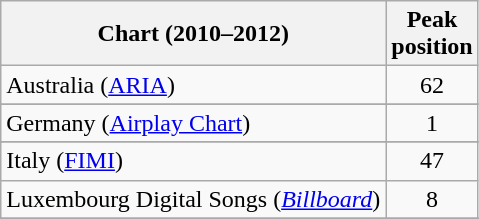<table class="wikitable sortable">
<tr>
<th>Chart (2010–2012)</th>
<th>Peak<br>position</th>
</tr>
<tr>
<td>Australia (<a href='#'>ARIA</a>)</td>
<td style="text-align:center;">62</td>
</tr>
<tr>
</tr>
<tr>
</tr>
<tr>
</tr>
<tr>
</tr>
<tr>
<td>Germany (<a href='#'>Airplay Chart</a>)</td>
<td style="text-align:center;">1</td>
</tr>
<tr>
</tr>
<tr>
<td>Italy (<a href='#'>FIMI</a>)</td>
<td align="center">47</td>
</tr>
<tr>
<td>Luxembourg Digital Songs (<em><a href='#'>Billboard</a></em>)</td>
<td style="text-align:center;">8</td>
</tr>
<tr>
</tr>
<tr>
</tr>
<tr>
</tr>
<tr>
</tr>
<tr>
</tr>
<tr>
</tr>
<tr>
</tr>
<tr>
</tr>
<tr>
</tr>
</table>
